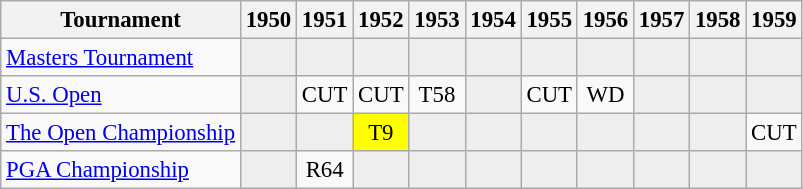<table class="wikitable" style="font-size:95%;text-align:center;">
<tr>
<th>Tournament</th>
<th>1950</th>
<th>1951</th>
<th>1952</th>
<th>1953</th>
<th>1954</th>
<th>1955</th>
<th>1956</th>
<th>1957</th>
<th>1958</th>
<th>1959</th>
</tr>
<tr>
<td align=left><a href='#'>Masters Tournament</a></td>
<td style="background:#eeeeee;"></td>
<td style="background:#eeeeee;"></td>
<td style="background:#eeeeee;"></td>
<td style="background:#eeeeee;"></td>
<td style="background:#eeeeee;"></td>
<td style="background:#eeeeee;"></td>
<td style="background:#eeeeee;"></td>
<td style="background:#eeeeee;"></td>
<td style="background:#eeeeee;"></td>
<td style="background:#eeeeee;"></td>
</tr>
<tr>
<td align=left><a href='#'>U.S. Open</a></td>
<td style="background:#eeeeee;"></td>
<td>CUT</td>
<td>CUT</td>
<td>T58</td>
<td style="background:#eeeeee;"></td>
<td>CUT</td>
<td>WD</td>
<td style="background:#eeeeee;"></td>
<td style="background:#eeeeee;"></td>
<td style="background:#eeeeee;"></td>
</tr>
<tr>
<td align=left><a href='#'>The Open Championship</a></td>
<td style="background:#eeeeee;"></td>
<td style="background:#eeeeee;"></td>
<td style="background:yellow;">T9</td>
<td style="background:#eeeeee;"></td>
<td style="background:#eeeeee;"></td>
<td style="background:#eeeeee;"></td>
<td style="background:#eeeeee;"></td>
<td style="background:#eeeeee;"></td>
<td style="background:#eeeeee;"></td>
<td>CUT</td>
</tr>
<tr>
<td align=left><a href='#'>PGA Championship</a></td>
<td style="background:#eeeeee;"></td>
<td>R64</td>
<td style="background:#eeeeee;"></td>
<td style="background:#eeeeee;"></td>
<td style="background:#eeeeee;"></td>
<td style="background:#eeeeee;"></td>
<td style="background:#eeeeee;"></td>
<td style="background:#eeeeee;"></td>
<td style="background:#eeeeee;"></td>
<td style="background:#eeeeee;"></td>
</tr>
</table>
